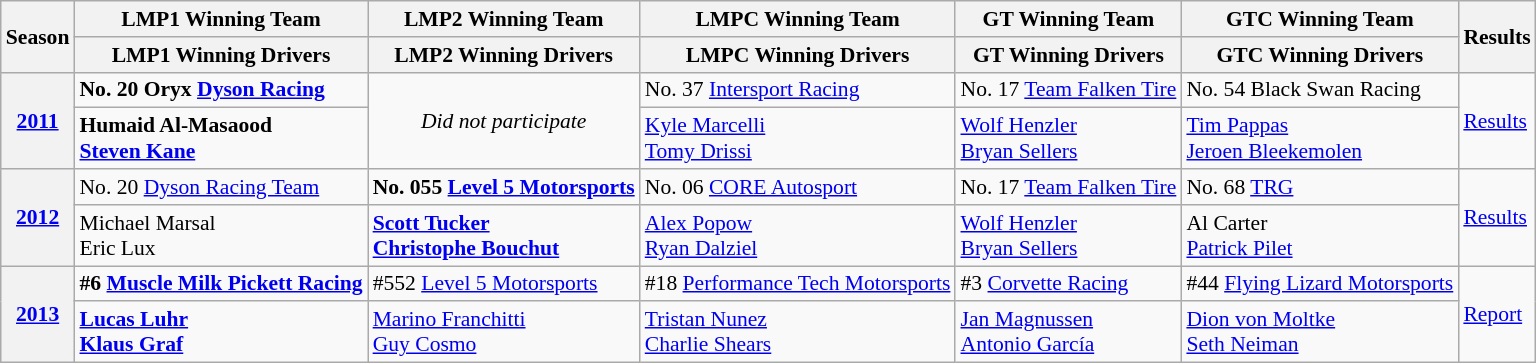<table class="wikitable" style="font-size: 90%;">
<tr>
<th rowspan=2>Season</th>
<th>LMP1 Winning Team</th>
<th>LMP2 Winning Team</th>
<th>LMPC Winning Team</th>
<th>GT Winning Team</th>
<th>GTC Winning Team</th>
<th rowspan=2>Results</th>
</tr>
<tr>
<th>LMP1 Winning Drivers</th>
<th>LMP2 Winning Drivers</th>
<th>LMPC Winning Drivers</th>
<th>GT Winning Drivers</th>
<th>GTC Winning Drivers</th>
</tr>
<tr>
<th rowspan=2><a href='#'>2011</a></th>
<td><strong> No. 20 Oryx <a href='#'>Dyson Racing</a></strong></td>
<td rowspan="2" style="text-align:center;"><em>Did not participate</em></td>
<td> No. 37 <a href='#'>Intersport Racing</a></td>
<td> No. 17 <a href='#'>Team Falken Tire</a></td>
<td> No. 54 Black Swan Racing</td>
<td rowspan=2><a href='#'>Results</a></td>
</tr>
<tr>
<td><strong> Humaid Al-Masaood<br> <a href='#'>Steven Kane</a></strong></td>
<td> <a href='#'>Kyle Marcelli</a><br> <a href='#'>Tomy Drissi</a></td>
<td> <a href='#'>Wolf Henzler</a><br> <a href='#'>Bryan Sellers</a></td>
<td> <a href='#'>Tim Pappas</a><br> <a href='#'>Jeroen Bleekemolen</a></td>
</tr>
<tr>
<th rowspan=2><a href='#'>2012</a></th>
<td> No. 20 <a href='#'>Dyson Racing Team</a></td>
<td><strong> No. 055 <a href='#'>Level 5 Motorsports</a></strong></td>
<td> No. 06 <a href='#'>CORE Autosport</a></td>
<td> No. 17 <a href='#'>Team Falken Tire</a></td>
<td> No. 68 <a href='#'>TRG</a></td>
<td rowspan=2><a href='#'>Results</a></td>
</tr>
<tr>
<td> Michael Marsal<br> Eric Lux</td>
<td><strong> <a href='#'>Scott Tucker</a><br> <a href='#'>Christophe Bouchut</a></strong></td>
<td> <a href='#'>Alex Popow</a><br> <a href='#'>Ryan Dalziel</a></td>
<td> <a href='#'>Wolf Henzler</a><br> <a href='#'>Bryan Sellers</a></td>
<td> Al Carter<br> <a href='#'>Patrick Pilet</a></td>
</tr>
<tr>
<th rowspan=2><a href='#'>2013</a></th>
<td><strong> #6 <a href='#'>Muscle Milk Pickett Racing</a></strong></td>
<td> #552 <a href='#'>Level 5 Motorsports</a></td>
<td> #18 <a href='#'>Performance Tech Motorsports</a></td>
<td> #3 <a href='#'>Corvette Racing</a></td>
<td> #44 <a href='#'>Flying Lizard Motorsports</a></td>
<td rowspan=2><a href='#'>Report</a></td>
</tr>
<tr>
<td><strong> <a href='#'>Lucas Luhr</a><br> <a href='#'>Klaus Graf</a></strong></td>
<td> <a href='#'>Marino Franchitti</a><br> <a href='#'>Guy Cosmo</a></td>
<td> <a href='#'>Tristan Nunez</a><br> <a href='#'>Charlie Shears</a></td>
<td> <a href='#'>Jan Magnussen</a><br> <a href='#'>Antonio García</a></td>
<td> <a href='#'>Dion von Moltke</a><br> <a href='#'>Seth Neiman</a></td>
</tr>
</table>
